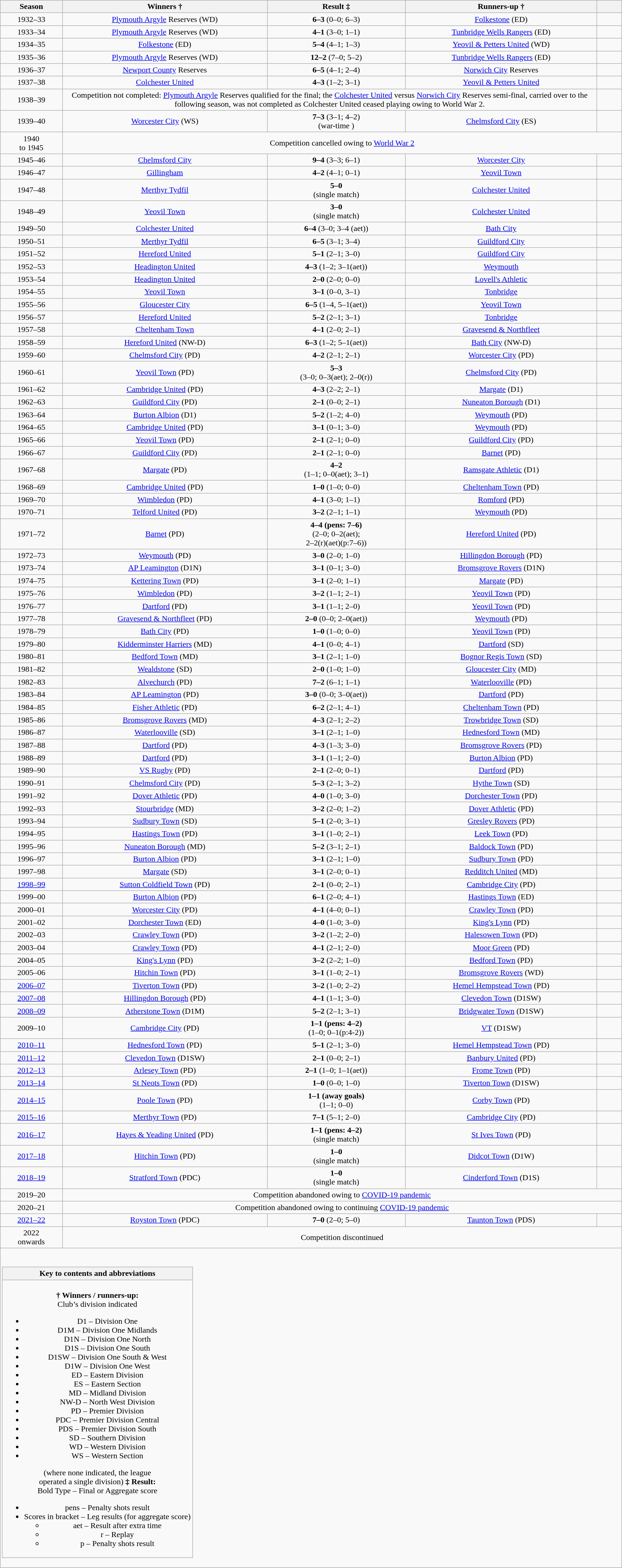<table class="wikitable" style="text-align: center">
<tr>
<th width=10%>Season</th>
<th>Winners †</th>
<th>Result ‡</th>
<th>Runners-up †</th>
<th width=4%></th>
</tr>
<tr>
<td>1932–33</td>
<td><a href='#'>Plymouth Argyle</a> Reserves (WD)</td>
<td><strong>6–3</strong> (0–0; 6–3)</td>
<td><a href='#'>Folkestone</a> (ED)</td>
<td></td>
</tr>
<tr>
<td>1933–34</td>
<td><a href='#'>Plymouth Argyle</a> Reserves (WD)</td>
<td><strong>4–1</strong> (3–0; 1–1)</td>
<td><a href='#'>Tunbridge Wells Rangers</a> (ED)</td>
<td></td>
</tr>
<tr>
<td>1934–35</td>
<td><a href='#'>Folkestone</a> (ED)</td>
<td><strong>5–4</strong> (4–1; 1–3)</td>
<td><a href='#'>Yeovil & Petters United</a> (WD)</td>
<td></td>
</tr>
<tr>
<td>1935–36</td>
<td><a href='#'>Plymouth Argyle</a> Reserves (WD)</td>
<td><strong>12–2</strong> (7–0; 5–2)</td>
<td><a href='#'>Tunbridge Wells Rangers</a> (ED)</td>
<td></td>
</tr>
<tr>
<td>1936–37</td>
<td><a href='#'>Newport County</a> Reserves</td>
<td><strong>6–5</strong> (4–1; 2–4)</td>
<td><a href='#'>Norwich City</a> Reserves</td>
<td></td>
</tr>
<tr>
<td>1937–38</td>
<td><a href='#'>Colchester United</a></td>
<td><strong>4–3</strong> (1–2; 3–1)</td>
<td><a href='#'>Yeovil & Petters United</a></td>
<td></td>
</tr>
<tr>
<td>1938–39</td>
<td colspan=3>Competition not completed: <a href='#'>Plymouth Argyle</a> Reserves qualified for the final; the <a href='#'>Colchester United</a> versus <a href='#'>Norwich City</a> Reserves semi-final, carried over to the following season, was not completed as Colchester United ceased playing owing to World War 2.</td>
<td><br></td>
</tr>
<tr>
<td>1939–40</td>
<td><a href='#'>Worcester City</a> (WS)</td>
<td><strong>7–3</strong> (3–1; 4–2)<br>(war-time )</td>
<td><a href='#'>Chelmsford City</a> (ES)</td>
<td></td>
</tr>
<tr>
<td>1940<br>to 1945</td>
<td colspan=4>Competition cancelled owing to <a href='#'>World War 2</a></td>
</tr>
<tr>
<td>1945–46</td>
<td><a href='#'>Chelmsford City</a></td>
<td><strong>9–4</strong> (3–3; 6–1)</td>
<td><a href='#'>Worcester City</a></td>
<td></td>
</tr>
<tr>
<td>1946–47</td>
<td><a href='#'>Gillingham</a></td>
<td><strong>4–2</strong> (4–1; 0–1)</td>
<td><a href='#'>Yeovil Town</a></td>
<td></td>
</tr>
<tr>
<td>1947–48</td>
<td><a href='#'>Merthyr Tydfil</a></td>
<td><strong>5–0</strong><br>(single match)</td>
<td><a href='#'>Colchester United</a></td>
<td></td>
</tr>
<tr>
<td>1948–49</td>
<td><a href='#'>Yeovil Town</a></td>
<td><strong>3–0</strong><br>(single match)</td>
<td><a href='#'>Colchester United</a></td>
<td></td>
</tr>
<tr>
<td>1949–50</td>
<td><a href='#'>Colchester United</a></td>
<td><strong>6–4</strong> (3–0; 3–4 (aet))</td>
<td><a href='#'>Bath City</a></td>
<td></td>
</tr>
<tr>
<td>1950–51</td>
<td><a href='#'>Merthyr Tydfil</a></td>
<td><strong>6–5</strong> (3–1; 3–4)</td>
<td><a href='#'>Guildford City</a></td>
<td></td>
</tr>
<tr>
<td>1951–52</td>
<td><a href='#'>Hereford United</a></td>
<td><strong>5–1</strong> (2–1; 3–0)</td>
<td><a href='#'>Guildford City</a></td>
<td></td>
</tr>
<tr>
<td>1952–53</td>
<td><a href='#'>Headington United</a></td>
<td><strong>4–3</strong> (1–2; 3–1(aet))</td>
<td><a href='#'>Weymouth</a></td>
<td></td>
</tr>
<tr>
<td>1953–54</td>
<td><a href='#'>Headington United</a></td>
<td><strong>2–0</strong> (2–0; 0–0)</td>
<td><a href='#'>Lovell's Athletic</a></td>
<td></td>
</tr>
<tr>
<td>1954–55</td>
<td><a href='#'>Yeovil Town</a></td>
<td><strong>3–1</strong> (0–0, 3–1)</td>
<td><a href='#'>Tonbridge</a></td>
<td></td>
</tr>
<tr>
<td>1955–56</td>
<td><a href='#'>Gloucester City</a></td>
<td><strong>6–5</strong> (1–4, 5–1(aet))</td>
<td><a href='#'>Yeovil Town</a></td>
<td></td>
</tr>
<tr>
<td>1956–57</td>
<td><a href='#'>Hereford United</a></td>
<td><strong>5–2</strong> (2–1; 3–1)</td>
<td><a href='#'>Tonbridge</a></td>
<td></td>
</tr>
<tr>
<td>1957–58</td>
<td><a href='#'>Cheltenham Town</a></td>
<td><strong>4–1</strong> (2–0; 2–1)</td>
<td><a href='#'>Gravesend & Northfleet</a></td>
<td></td>
</tr>
<tr>
<td>1958–59</td>
<td><a href='#'>Hereford United</a> (NW-D)</td>
<td><strong>6–3</strong> (1–2; 5–1(aet))</td>
<td><a href='#'>Bath City</a> (NW-D)</td>
<td></td>
</tr>
<tr>
<td>1959–60</td>
<td><a href='#'>Chelmsford City</a> (PD)</td>
<td><strong>4–2</strong> (2–1; 2–1)</td>
<td><a href='#'>Worcester City</a> (PD)</td>
<td></td>
</tr>
<tr>
<td>1960–61</td>
<td><a href='#'>Yeovil Town</a> (PD)</td>
<td><strong>5–3</strong><br>(3–0; 0–3(aet); 2–0(r))</td>
<td><a href='#'>Chelmsford City</a> (PD)</td>
<td></td>
</tr>
<tr>
<td>1961–62</td>
<td><a href='#'>Cambridge United</a> (PD)</td>
<td><strong>4–3</strong> (2–2; 2–1)</td>
<td><a href='#'>Margate</a> (D1)</td>
<td></td>
</tr>
<tr>
<td>1962–63</td>
<td><a href='#'>Guildford City</a> (PD)</td>
<td><strong>2–1</strong> (0–0; 2–1)</td>
<td><a href='#'>Nuneaton Borough</a> (D1)</td>
<td></td>
</tr>
<tr>
<td>1963–64</td>
<td><a href='#'>Burton Albion</a> (D1)</td>
<td><strong>5–2</strong> (1–2; 4–0)</td>
<td><a href='#'>Weymouth</a> (PD)</td>
<td></td>
</tr>
<tr>
<td>1964–65</td>
<td><a href='#'>Cambridge United</a> (PD)</td>
<td><strong>3–1</strong> (0–1; 3–0)</td>
<td><a href='#'>Weymouth</a> (PD)</td>
<td></td>
</tr>
<tr>
<td>1965–66</td>
<td><a href='#'>Yeovil Town</a> (PD)</td>
<td><strong>2–1</strong> (2–1; 0–0)</td>
<td><a href='#'>Guildford City</a> (PD)</td>
<td></td>
</tr>
<tr>
<td>1966–67</td>
<td><a href='#'>Guildford City</a> (PD)</td>
<td><strong>2–1</strong> (2–1; 0–0)</td>
<td><a href='#'>Barnet</a> (PD)</td>
<td></td>
</tr>
<tr>
<td>1967–68</td>
<td><a href='#'>Margate</a> (PD)</td>
<td><strong>4–2</strong><br>(1–1; 0–0(aet); 3–1)</td>
<td><a href='#'>Ramsgate Athletic</a> (D1)</td>
<td></td>
</tr>
<tr>
<td>1968–69</td>
<td><a href='#'>Cambridge United</a> (PD)</td>
<td><strong>1–0</strong> (1–0; 0–0)</td>
<td><a href='#'>Cheltenham Town</a> (PD)</td>
<td></td>
</tr>
<tr>
<td>1969–70</td>
<td><a href='#'>Wimbledon</a> (PD)</td>
<td><strong>4–1</strong> (3–0; 1–1)</td>
<td><a href='#'>Romford</a> (PD)</td>
<td></td>
</tr>
<tr>
<td>1970–71</td>
<td><a href='#'>Telford United</a> (PD)</td>
<td><strong>3–2</strong> (2–1; 1–1)</td>
<td><a href='#'>Weymouth</a> (PD)</td>
<td></td>
</tr>
<tr>
<td>1971–72</td>
<td><a href='#'>Barnet</a> (PD)</td>
<td><strong>4–4 (pens: 7–6)</strong><br>(2–0; 0–2(aet);<br>2–2(r)(aet)(p:7–6))</td>
<td><a href='#'>Hereford United</a> (PD)</td>
<td></td>
</tr>
<tr>
<td>1972–73</td>
<td><a href='#'>Weymouth</a> (PD)</td>
<td><strong>3–0</strong> (2–0; 1–0)</td>
<td><a href='#'>Hillingdon Borough</a> (PD)</td>
<td></td>
</tr>
<tr>
<td>1973–74</td>
<td><a href='#'>AP Leamington</a> (D1N)</td>
<td><strong>3–1</strong> (0–1; 3–0)</td>
<td><a href='#'>Bromsgrove Rovers</a> (D1N)</td>
<td></td>
</tr>
<tr>
<td>1974–75</td>
<td><a href='#'>Kettering Town</a> (PD)</td>
<td><strong>3–1</strong> (2–0; 1–1)</td>
<td><a href='#'>Margate</a> (PD)</td>
<td></td>
</tr>
<tr>
<td>1975–76</td>
<td><a href='#'>Wimbledon</a> (PD)</td>
<td><strong>3–2</strong> (1–1; 2–1)</td>
<td><a href='#'>Yeovil Town</a> (PD)</td>
<td></td>
</tr>
<tr>
<td>1976–77</td>
<td><a href='#'>Dartford</a> (PD)</td>
<td><strong>3–1</strong> (1–1; 2–0)</td>
<td><a href='#'>Yeovil Town</a> (PD)</td>
<td></td>
</tr>
<tr>
<td>1977–78</td>
<td><a href='#'>Gravesend & Northfleet</a> (PD)</td>
<td><strong>2–0</strong> (0–0; 2–0(aet))</td>
<td><a href='#'>Weymouth</a> (PD)</td>
<td></td>
</tr>
<tr>
<td>1978–79</td>
<td><a href='#'>Bath City</a> (PD)</td>
<td><strong>1–0</strong> (1–0; 0–0)</td>
<td><a href='#'>Yeovil Town</a> (PD)</td>
<td></td>
</tr>
<tr>
<td>1979–80</td>
<td><a href='#'>Kidderminster Harriers</a> (MD)</td>
<td><strong>4–1</strong> (0–0; 4–1)</td>
<td><a href='#'>Dartford</a> (SD)</td>
<td></td>
</tr>
<tr>
<td>1980–81</td>
<td><a href='#'>Bedford Town</a> (MD)</td>
<td><strong>3–1</strong> (2–1; 1–0)</td>
<td><a href='#'>Bognor Regis Town</a> (SD)</td>
<td></td>
</tr>
<tr>
<td>1981–82</td>
<td><a href='#'>Wealdstone</a> (SD)</td>
<td><strong>2–0</strong> (1–0; 1–0)</td>
<td><a href='#'>Gloucester City</a> (MD)</td>
<td></td>
</tr>
<tr>
<td>1982–83</td>
<td><a href='#'>Alvechurch</a> (PD)</td>
<td><strong>7–2</strong> (6–1; 1–1)</td>
<td><a href='#'>Waterlooville</a> (PD)</td>
<td></td>
</tr>
<tr>
<td>1983–84</td>
<td><a href='#'>AP Leamington</a> (PD)</td>
<td><strong>3–0</strong> (0–0; 3–0(aet))</td>
<td><a href='#'>Dartford</a> (PD)</td>
<td></td>
</tr>
<tr>
<td>1984–85</td>
<td><a href='#'>Fisher Athletic</a> (PD)</td>
<td><strong>6–2</strong> (2–1; 4–1)</td>
<td><a href='#'>Cheltenham Town</a> (PD)</td>
<td></td>
</tr>
<tr>
<td>1985–86</td>
<td><a href='#'>Bromsgrove Rovers</a> (MD)</td>
<td><strong>4–3</strong> (2–1; 2–2)</td>
<td><a href='#'> Trowbridge Town</a> (SD)</td>
<td></td>
</tr>
<tr>
<td>1986–87</td>
<td><a href='#'>Waterlooville</a> (SD)</td>
<td><strong>3–1</strong> (2–1; 1–0)</td>
<td><a href='#'>Hednesford Town</a> (MD)</td>
<td></td>
</tr>
<tr>
<td>1987–88</td>
<td><a href='#'>Dartford</a> (PD)</td>
<td><strong>4–3</strong> (1–3; 3–0)</td>
<td><a href='#'>Bromsgrove Rovers</a> (PD)</td>
<td></td>
</tr>
<tr>
<td>1988–89</td>
<td><a href='#'>Dartford</a> (PD)</td>
<td><strong>3–1</strong> (1–1; 2–0)</td>
<td><a href='#'>Burton Albion</a> (PD)</td>
<td></td>
</tr>
<tr>
<td>1989–90</td>
<td><a href='#'>VS Rugby</a> (PD)</td>
<td><strong>2–1</strong> (2–0; 0–1)</td>
<td><a href='#'>Dartford</a> (PD)</td>
<td></td>
</tr>
<tr>
<td>1990–91</td>
<td><a href='#'>Chelmsford City</a> (PD)</td>
<td><strong>5–3</strong> (2–1; 3–2)</td>
<td><a href='#'>Hythe Town</a> (SD)</td>
<td></td>
</tr>
<tr>
<td>1991–92</td>
<td><a href='#'>Dover Athletic</a> (PD)</td>
<td><strong>4–0</strong> (1–0; 3–0)</td>
<td><a href='#'>Dorchester Town</a> (PD)</td>
<td></td>
</tr>
<tr>
<td>1992–93</td>
<td><a href='#'>Stourbridge</a> (MD)</td>
<td><strong>3–2</strong> (2–0; 1–2)</td>
<td><a href='#'>Dover Athletic</a> (PD)</td>
<td></td>
</tr>
<tr>
<td>1993–94</td>
<td><a href='#'>Sudbury Town</a> (SD)</td>
<td><strong>5–1</strong> (2–0; 3–1)</td>
<td><a href='#'>Gresley Rovers</a> (PD)</td>
<td></td>
</tr>
<tr>
<td>1994–95</td>
<td><a href='#'>Hastings Town</a> (PD)</td>
<td><strong>3–1</strong> (1–0; 2–1)</td>
<td><a href='#'>Leek Town</a> (PD)</td>
<td></td>
</tr>
<tr>
<td>1995–96</td>
<td><a href='#'>Nuneaton Borough</a> (MD)</td>
<td><strong>5–2</strong> (3–1; 2–1)</td>
<td><a href='#'>Baldock Town</a> (PD)</td>
<td></td>
</tr>
<tr>
<td>1996–97</td>
<td><a href='#'>Burton Albion</a> (PD)</td>
<td><strong>3–1</strong> (2–1; 1–0)</td>
<td><a href='#'>Sudbury Town</a> (PD)</td>
<td></td>
</tr>
<tr>
<td>1997–98</td>
<td><a href='#'>Margate</a> (SD)</td>
<td><strong>3–1</strong> (2–0; 0–1)</td>
<td><a href='#'>Redditch United</a> (MD)</td>
<td></td>
</tr>
<tr>
<td><a href='#'>1998–99</a></td>
<td><a href='#'>Sutton Coldfield Town</a> (PD)</td>
<td><strong>2–1</strong> (0–0; 2–1)</td>
<td><a href='#'>Cambridge City</a> (PD)</td>
<td></td>
</tr>
<tr>
<td>1999–00</td>
<td><a href='#'>Burton Albion</a> (PD)</td>
<td><strong>6–1</strong> (2–0; 4–1)</td>
<td><a href='#'>Hastings Town</a> (ED)</td>
<td></td>
</tr>
<tr>
<td>2000–01</td>
<td><a href='#'>Worcester City</a> (PD)</td>
<td><strong>4–1</strong> (4–0; 0–1)</td>
<td><a href='#'>Crawley Town</a> (PD)</td>
<td></td>
</tr>
<tr>
<td>2001–02</td>
<td><a href='#'>Dorchester Town</a> (ED)</td>
<td><strong>4–0</strong> (1–0; 3–0)</td>
<td><a href='#'>King's Lynn</a> (PD)</td>
<td></td>
</tr>
<tr>
<td>2002–03</td>
<td><a href='#'>Crawley Town</a> (PD)</td>
<td><strong>3–2</strong> (1–2; 2–0)</td>
<td><a href='#'>Halesowen Town</a> (PD)</td>
<td></td>
</tr>
<tr>
<td>2003–04</td>
<td><a href='#'>Crawley Town</a> (PD)</td>
<td><strong>4–1</strong> (2–1; 2–0)</td>
<td><a href='#'>Moor Green</a> (PD)</td>
<td></td>
</tr>
<tr>
<td>2004–05</td>
<td><a href='#'>King's Lynn</a> (PD)</td>
<td><strong>3–2</strong> (2–2; 1–0)</td>
<td><a href='#'>Bedford Town</a> (PD)</td>
<td></td>
</tr>
<tr>
<td>2005–06</td>
<td><a href='#'>Hitchin Town</a> (PD)</td>
<td><strong>3–1</strong> (1–0; 2–1)</td>
<td><a href='#'>Bromsgrove Rovers</a> (WD)</td>
<td></td>
</tr>
<tr>
<td><a href='#'>2006–07</a></td>
<td><a href='#'>Tiverton Town</a> (PD)</td>
<td><strong>3–2</strong> (1–0; 2–2)</td>
<td><a href='#'>Hemel Hempstead Town</a> (PD)</td>
<td></td>
</tr>
<tr>
<td><a href='#'>2007–08</a></td>
<td><a href='#'>Hillingdon Borough</a> (PD)</td>
<td><strong>4–1</strong> (1–1; 3–0)</td>
<td><a href='#'>Clevedon Town</a> (D1SW)</td>
<td></td>
</tr>
<tr>
<td><a href='#'>2008–09</a></td>
<td><a href='#'>Atherstone Town</a> (D1M)</td>
<td><strong>5–2</strong> (2–1; 3–1)</td>
<td><a href='#'>Bridgwater Town</a> (D1SW)</td>
<td></td>
</tr>
<tr>
<td>2009–10</td>
<td><a href='#'>Cambridge City</a> (PD)</td>
<td><strong>1–1 (pens: 4–2)</strong><br>(1–0; 0–1(p:4-2))</td>
<td><a href='#'>VT</a> (D1SW)</td>
<td></td>
</tr>
<tr>
<td><a href='#'>2010–11</a></td>
<td><a href='#'>Hednesford Town</a> (PD)</td>
<td><strong>5–1</strong> (2–1; 3–0)</td>
<td><a href='#'>Hemel Hempstead Town</a> (PD)</td>
<td></td>
</tr>
<tr>
<td><a href='#'>2011–12</a></td>
<td><a href='#'>Clevedon Town</a> (D1SW)</td>
<td><strong>2–1</strong> (0–0; 2–1)</td>
<td><a href='#'>Banbury United</a> (PD)</td>
<td></td>
</tr>
<tr>
<td><a href='#'>2012–13</a></td>
<td><a href='#'>Arlesey Town</a> (PD)</td>
<td><strong>2–1</strong> (1–0; 1–1(aet))</td>
<td><a href='#'>Frome Town</a> (PD)</td>
<td></td>
</tr>
<tr>
<td><a href='#'>2013–14</a></td>
<td><a href='#'>St Neots Town</a> (PD)</td>
<td><strong>1–0</strong> (0–0; 1–0)</td>
<td><a href='#'>Tiverton Town</a> (D1SW)</td>
<td></td>
</tr>
<tr>
<td><a href='#'>2014–15</a></td>
<td><a href='#'>Poole Town</a> (PD)</td>
<td><strong>1–1 (away goals)</strong><br>(1–1; 0–0)</td>
<td><a href='#'>Corby Town</a> (PD)</td>
<td></td>
</tr>
<tr>
<td><a href='#'>2015–16</a></td>
<td><a href='#'>Merthyr Town</a> (PD)</td>
<td><strong>7–1</strong> (5–1; 2–0)</td>
<td><a href='#'>Cambridge City</a> (PD)</td>
<td></td>
</tr>
<tr>
<td><a href='#'>2016–17</a></td>
<td><a href='#'>Hayes & Yeading United</a> (PD)</td>
<td><strong>1–1 (pens: 4–2)</strong><br>(single match)</td>
<td><a href='#'>St Ives Town</a> (PD)</td>
<td></td>
</tr>
<tr>
<td><a href='#'>2017–18</a></td>
<td><a href='#'>Hitchin Town</a> (PD)</td>
<td><strong>1–0</strong><br>(single match)</td>
<td><a href='#'>Didcot Town</a> (D1W)</td>
<td></td>
</tr>
<tr>
<td><a href='#'>2018–19</a></td>
<td><a href='#'>Stratford Town</a> (PDC)</td>
<td><strong>1–0</strong><br>(single match)</td>
<td><a href='#'>Cinderford Town</a> (D1S)</td>
<td></td>
</tr>
<tr>
<td>2019–20</td>
<td colspan=4>Competition abandoned owing to <a href='#'>COVID-19 pandemic</a></td>
</tr>
<tr>
<td>2020–21</td>
<td colspan=4>Competition abandoned owing to continuing <a href='#'>COVID-19 pandemic</a></td>
</tr>
<tr>
<td><a href='#'>2021–22</a></td>
<td><a href='#'>Royston Town</a> (PDC)</td>
<td><strong>7–0</strong> (2–0; 5–0)</td>
<td><a href='#'>Taunton Town</a> (PDS)</td>
<td></td>
</tr>
<tr>
<td>2022<br>onwards</td>
<td colspan=4>Competition discontinued</td>
</tr>
<tr>
<td colspan=5><br><table class="wikitable" style="text-align: center">
<tr>
<th>Key to contents and abbreviations</th>
</tr>
<tr>
<td><br>
<strong>† Winners / runners-up:</strong><br>
Club’s division indicated<ul><li>D1 –  Division One</li><li>D1M –  Division One Midlands</li><li>D1N –  Division One North</li><li>D1S –  Division One South</li><li>D1SW –  Division One South & West</li><li>D1W –  Division One West</li><li>ED –  Eastern Division</li><li>ES –  Eastern Section</li><li>MD –  Midland Division</li><li>NW-D –  North West Division</li><li>PD –  Premier Division</li><li>PDC –  Premier Division Central</li><li>PDS –  Premier Division South</li><li>SD –  Southern Division</li><li>WD –  Western Division</li><li>WS –  Western Section</li></ul>(where none indicated, the league<br>operated a single division)

<strong>‡ Result:</strong><br>
Bold Type – Final or Aggregate score<ul><li>pens – Penalty shots result</li><li>Scores in bracket   –  Leg results (for aggregate score)<ul><li>aet  –  Result after extra time</li><li>r  –  Replay</li><li>p  –  Penalty shots result</li></ul></li></ul></td>
</tr>
</table>
</td>
</tr>
</table>
